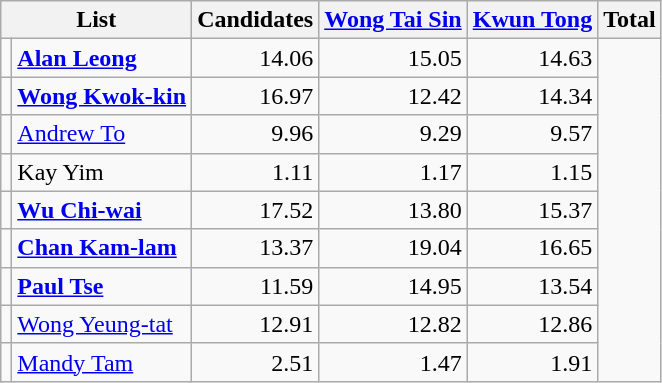<table class="wikitable sortable" style="text-align: right;">
<tr>
<th colspan="2" rowspan="1" align="center">List</th>
<th align="center">Candidates</th>
<th align="center"><a href='#'>Wong Tai Sin</a></th>
<th align="center"><a href='#'>Kwun Tong</a></th>
<th align="center">Total</th>
</tr>
<tr>
<td></td>
<td align="left"><strong><a href='#'>Alan Leong</a></strong></td>
<td>14.06</td>
<td>15.05</td>
<td>14.63</td>
</tr>
<tr>
<td></td>
<td align="left"><strong><a href='#'>Wong Kwok-kin</a></strong></td>
<td>16.97</td>
<td>12.42</td>
<td>14.34</td>
</tr>
<tr>
<td></td>
<td align="left"><a href='#'>Andrew To</a></td>
<td>9.96</td>
<td>9.29</td>
<td>9.57</td>
</tr>
<tr>
<td></td>
<td align="left">Kay Yim</td>
<td>1.11</td>
<td>1.17</td>
<td>1.15</td>
</tr>
<tr>
<td></td>
<td align="left"><strong><a href='#'>Wu Chi-wai</a></strong></td>
<td>17.52</td>
<td>13.80</td>
<td>15.37</td>
</tr>
<tr>
<td></td>
<td align="left"><strong><a href='#'>Chan Kam-lam</a></strong></td>
<td>13.37</td>
<td>19.04</td>
<td>16.65</td>
</tr>
<tr>
<td></td>
<td align="left"><strong><a href='#'>Paul Tse</a></strong></td>
<td>11.59</td>
<td>14.95</td>
<td>13.54</td>
</tr>
<tr>
<td></td>
<td align="left"><a href='#'>Wong Yeung-tat</a></td>
<td>12.91</td>
<td>12.82</td>
<td>12.86</td>
</tr>
<tr>
<td></td>
<td align="left"><a href='#'>Mandy Tam</a></td>
<td>2.51</td>
<td>1.47</td>
<td>1.91</td>
</tr>
</table>
